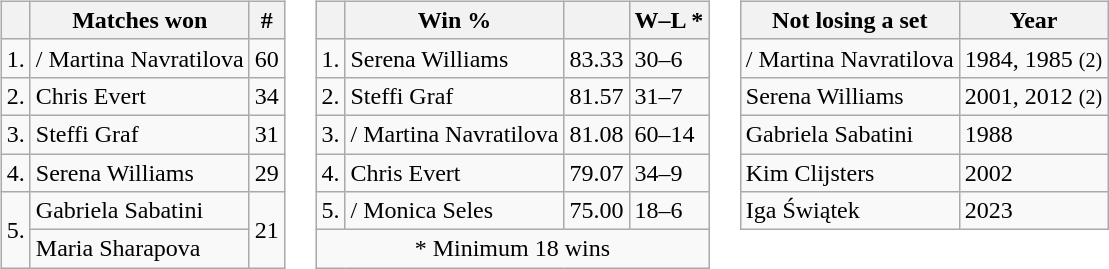<table>
<tr valign=top>
<td><br><table class=wikitable>
<tr>
<th></th>
<th>Matches won</th>
<th>#</th>
</tr>
<tr>
<td>1.</td>
<td>/ Martina Navratilova</td>
<td>60</td>
</tr>
<tr>
<td>2.</td>
<td> Chris Evert</td>
<td>34</td>
</tr>
<tr>
<td>3.</td>
<td> Steffi Graf</td>
<td>31</td>
</tr>
<tr>
<td>4.</td>
<td> Serena Williams</td>
<td>29</td>
</tr>
<tr>
<td rowspan=2>5.</td>
<td> Gabriela Sabatini</td>
<td rowspan=2>21</td>
</tr>
<tr>
<td> Maria Sharapova</td>
</tr>
</table>
</td>
<td><br><table class="wikitable">
<tr>
<th></th>
<th>Win %</th>
<th></th>
<th>W–L *</th>
</tr>
<tr>
<td>1.</td>
<td> Serena Williams</td>
<td>83.33</td>
<td>30–6</td>
</tr>
<tr>
<td>2.</td>
<td> Steffi Graf</td>
<td>81.57</td>
<td>31–7</td>
</tr>
<tr>
<td>3.</td>
<td>/ Martina Navratilova</td>
<td>81.08</td>
<td>60–14</td>
</tr>
<tr>
<td>4.</td>
<td> Chris Evert</td>
<td>79.07</td>
<td>34–9</td>
</tr>
<tr>
<td>5.</td>
<td>/ Monica Seles</td>
<td>75.00</td>
<td>18–6</td>
</tr>
<tr>
<td colspan=4 style="text-align:center;">* Minimum 18 wins</td>
</tr>
</table>
</td>
<td><br><table class="wikitable">
<tr>
<th>Not losing a set</th>
<th>Year</th>
</tr>
<tr>
<td>/ Martina Navratilova</td>
<td>1984, 1985 <small> (2)</small></td>
</tr>
<tr>
<td> Serena Williams</td>
<td>2001, 2012 <small> (2)</small></td>
</tr>
<tr>
<td> Gabriela Sabatini</td>
<td>1988</td>
</tr>
<tr>
<td> Kim Clijsters</td>
<td>2002</td>
</tr>
<tr>
<td> Iga Świątek</td>
<td>2023</td>
</tr>
</table>
</td>
</tr>
</table>
